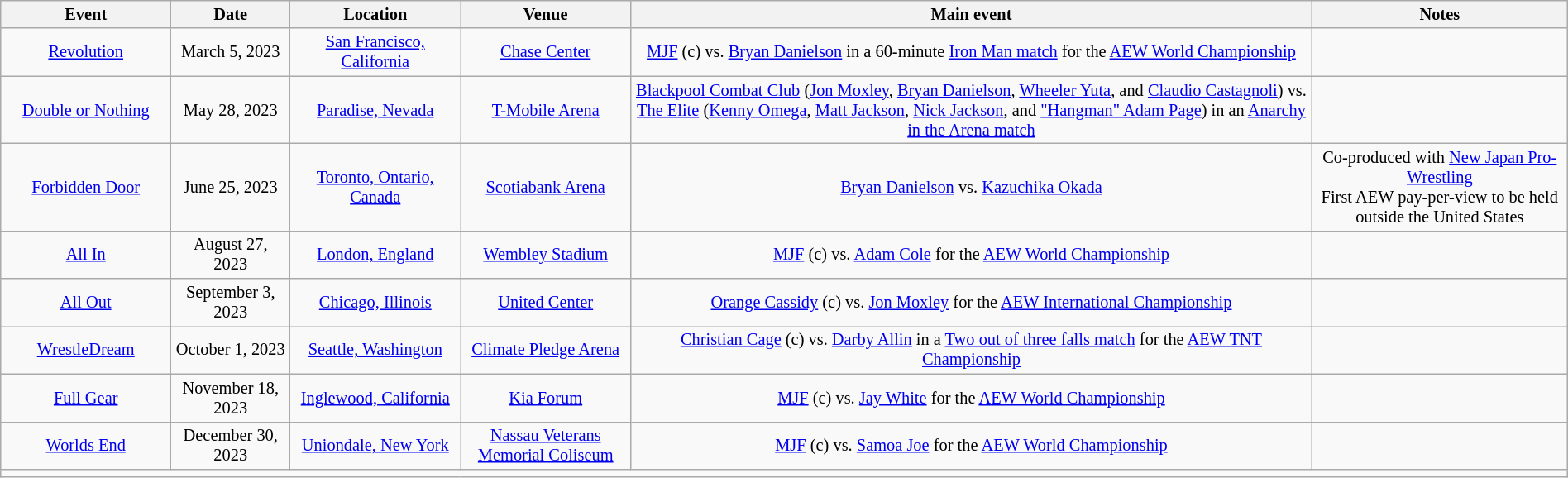<table class="sortable wikitable succession-box" style="font-size:85%; text-align:center; width: 100%">
<tr>
<th scope="col" width="10%">Event</th>
<th scope="col" width="7%">Date</th>
<th scope="col" width="10%">Location</th>
<th scope="col" width="10%">Venue</th>
<th scope="col" width="40%">Main event</th>
<th scope="col" width="15%">Notes</th>
</tr>
<tr>
<td><a href='#'>Revolution</a></td>
<td>March 5, 2023</td>
<td><a href='#'>San Francisco, California</a></td>
<td><a href='#'>Chase Center</a></td>
<td><a href='#'>MJF</a> (c) vs. <a href='#'>Bryan Danielson</a> in a 60-minute <a href='#'>Iron Man match</a> for the <a href='#'>AEW World Championship</a></td>
<td></td>
</tr>
<tr>
<td><a href='#'>Double or Nothing</a></td>
<td>May 28, 2023</td>
<td><a href='#'>Paradise, Nevada</a></td>
<td><a href='#'>T-Mobile Arena</a></td>
<td><a href='#'>Blackpool Combat Club</a> (<a href='#'>Jon Moxley</a>, <a href='#'>Bryan Danielson</a>, <a href='#'>Wheeler Yuta</a>, and <a href='#'>Claudio Castagnoli</a>) vs. <a href='#'>The Elite</a> (<a href='#'>Kenny Omega</a>, <a href='#'>Matt Jackson</a>, <a href='#'>Nick Jackson</a>, and <a href='#'>"Hangman" Adam Page</a>) in an <a href='#'>Anarchy in the Arena match</a></td>
<td></td>
</tr>
<tr>
<td><a href='#'>Forbidden Door</a></td>
<td>June 25, 2023</td>
<td><a href='#'>Toronto, Ontario, Canada</a></td>
<td><a href='#'>Scotiabank Arena</a></td>
<td><a href='#'>Bryan Danielson</a> vs. <a href='#'>Kazuchika Okada</a></td>
<td>Co-produced with <a href='#'>New Japan Pro-Wrestling</a><br>First AEW pay-per-view to be held outside the United States</td>
</tr>
<tr>
<td><a href='#'>All In</a></td>
<td>August 27, 2023</td>
<td><a href='#'>London, England</a></td>
<td><a href='#'>Wembley Stadium</a></td>
<td><a href='#'>MJF</a> (c) vs. <a href='#'>Adam Cole</a> for the <a href='#'>AEW World Championship</a></td>
<td></td>
</tr>
<tr>
<td><a href='#'>All Out</a></td>
<td>September 3, 2023</td>
<td><a href='#'>Chicago, Illinois</a></td>
<td><a href='#'>United Center</a></td>
<td><a href='#'>Orange Cassidy</a> (c) vs. <a href='#'>Jon Moxley</a> for the <a href='#'>AEW International Championship</a></td>
<td></td>
</tr>
<tr>
<td><a href='#'>WrestleDream</a></td>
<td>October 1, 2023</td>
<td><a href='#'>Seattle, Washington</a></td>
<td><a href='#'>Climate Pledge Arena</a></td>
<td><a href='#'>Christian Cage</a> (c) vs. <a href='#'>Darby Allin</a> in a <a href='#'>Two out of three falls match</a> for the <a href='#'>AEW TNT Championship</a></td>
<td></td>
</tr>
<tr>
<td><a href='#'>Full Gear</a></td>
<td>November 18, 2023</td>
<td><a href='#'>Inglewood, California</a></td>
<td><a href='#'>Kia Forum</a></td>
<td><a href='#'>MJF</a> (c) vs. <a href='#'>Jay White</a> for the <a href='#'>AEW World Championship</a></td>
<td></td>
</tr>
<tr>
<td><a href='#'>Worlds End</a></td>
<td>December 30, 2023</td>
<td><a href='#'>Uniondale, New York</a></td>
<td><a href='#'>Nassau Veterans Memorial Coliseum</a></td>
<td><a href='#'>MJF</a> (c) vs. <a href='#'>Samoa Joe</a> for the <a href='#'>AEW World Championship</a></td>
<td></td>
</tr>
<tr>
<td colspan=6></td>
</tr>
</table>
